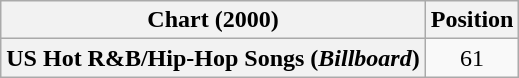<table class="wikitable plainrowheaders" style="text-align:center">
<tr>
<th scope="col">Chart (2000)</th>
<th scope="col">Position</th>
</tr>
<tr>
<th scope="row">US Hot R&B/Hip-Hop Songs (<em>Billboard</em>)</th>
<td>61</td>
</tr>
</table>
